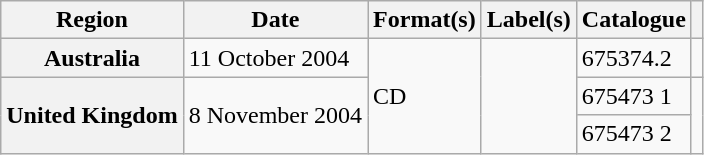<table class="wikitable plainrowheaders">
<tr>
<th>Region</th>
<th>Date</th>
<th>Format(s)</th>
<th>Label(s)</th>
<th>Catalogue</th>
<th></th>
</tr>
<tr>
<th scope="row">Australia</th>
<td>11 October 2004</td>
<td rowspan="3">CD</td>
<td rowspan="3"></td>
<td>675374.2</td>
<td></td>
</tr>
<tr>
<th scope="row" rowspan="2">United Kingdom</th>
<td rowspan="2">8 November 2004</td>
<td>675473 1</td>
<td rowspan="2"></td>
</tr>
<tr>
<td>675473 2</td>
</tr>
</table>
